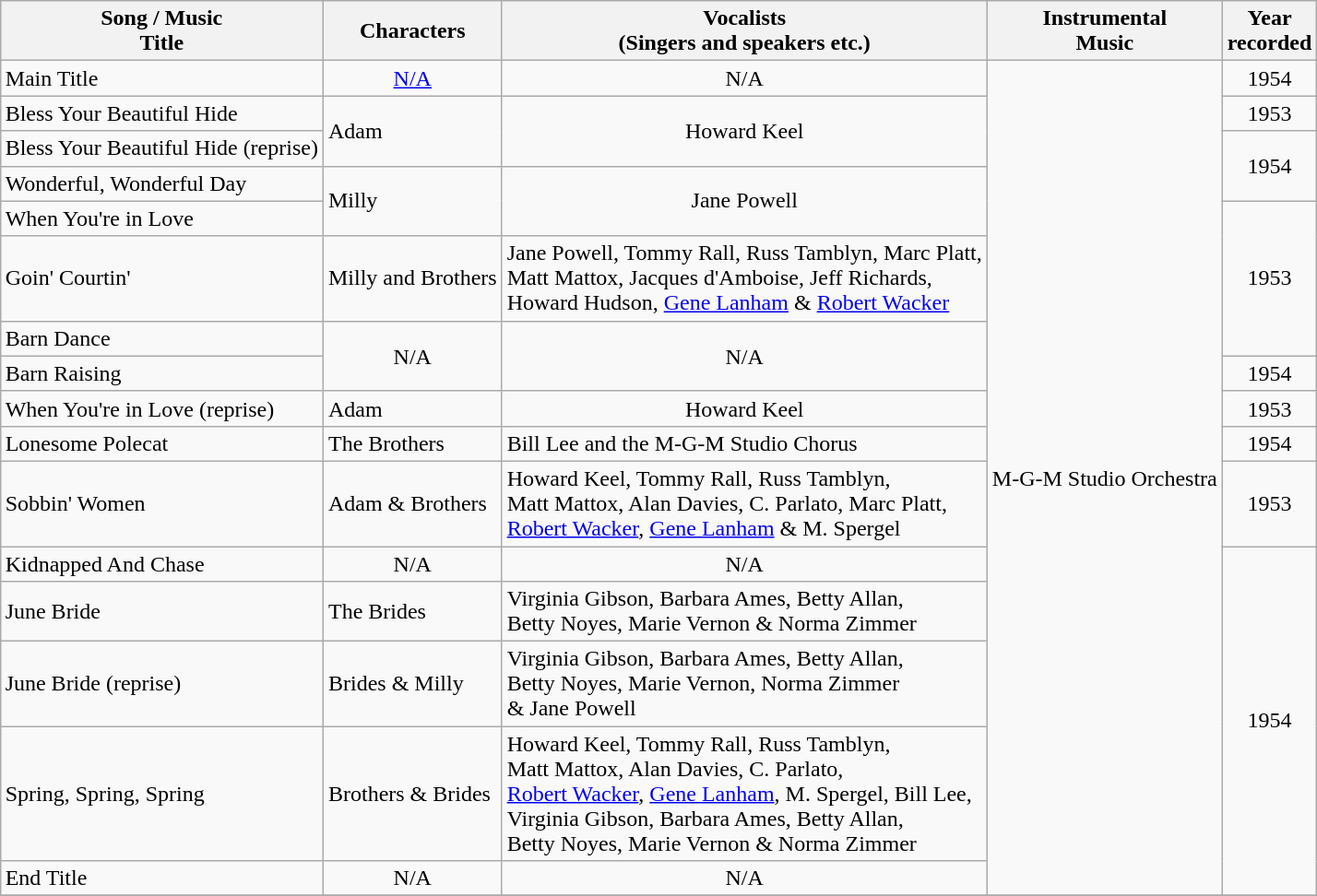<table style="margin:auto;"  class="wikitable sortable">
<tr>
<th>Song / Music <br>Title</th>
<th>Characters</th>
<th>Vocalists <br>(Singers and speakers etc.)</th>
<th>Instrumental <br>Music</th>
<th>Year <br>recorded</th>
</tr>
<tr>
<td>Main Title</td>
<td style="text-align:center;"><a href='#'>N/A</a></td>
<td style="text-align:center;">N/A</td>
<td rowspan="16">M-G-M Studio Orchestra</td>
<td style="text-align:center;">1954</td>
</tr>
<tr>
<td>Bless Your Beautiful Hide</td>
<td rowspan="2">Adam</td>
<td rowspan="2" style="text-align:center;">Howard Keel</td>
<td style="text-align:center;">1953</td>
</tr>
<tr>
<td>Bless Your Beautiful Hide (reprise)</td>
<td rowspan="2" style="text-align:center;">1954</td>
</tr>
<tr>
<td>Wonderful, Wonderful Day</td>
<td rowspan="2">Milly</td>
<td rowspan="2" style="text-align:center;">Jane Powell</td>
</tr>
<tr>
<td>When You're in Love</td>
<td rowspan="3" style="text-align:center;">1953</td>
</tr>
<tr>
<td>Goin' Courtin'</td>
<td>Milly and Brothers</td>
<td>Jane Powell, Tommy Rall, Russ Tamblyn, Marc Platt, <br>Matt Mattox, Jacques d'Amboise, Jeff Richards, <br>Howard Hudson, <a href='#'>Gene Lanham</a> & <a href='#'>Robert Wacker</a></td>
</tr>
<tr>
<td>Barn Dance</td>
<td rowspan="2" style="text-align:center;">N/A</td>
<td rowspan="2" style="text-align:center;">N/A</td>
</tr>
<tr>
<td>Barn Raising</td>
<td style="text-align:center;">1954</td>
</tr>
<tr>
<td>When You're in Love (reprise)</td>
<td>Adam</td>
<td style="text-align:center;">Howard Keel</td>
<td style="text-align:center;">1953</td>
</tr>
<tr>
<td>Lonesome Polecat</td>
<td>The Brothers</td>
<td>Bill Lee and the M-G-M Studio Chorus</td>
<td style="text-align:center;">1954</td>
</tr>
<tr>
<td>Sobbin' Women</td>
<td>Adam & Brothers</td>
<td>Howard Keel, Tommy Rall, Russ Tamblyn, <br>Matt Mattox, Alan Davies, C. Parlato, Marc Platt, <br><a href='#'>Robert Wacker</a>, <a href='#'>Gene Lanham</a> & M. Spergel</td>
<td style="text-align:center;">1953</td>
</tr>
<tr>
<td>Kidnapped And Chase</td>
<td style="text-align:center;">N/A</td>
<td style="text-align:center;">N/A</td>
<td rowspan="5" style="text-align:center;">1954</td>
</tr>
<tr>
<td>June Bride</td>
<td>The Brides</td>
<td>Virginia Gibson, Barbara Ames, Betty Allan, <br>Betty Noyes, Marie Vernon & Norma Zimmer</td>
</tr>
<tr>
<td>June Bride (reprise)</td>
<td>Brides & Milly</td>
<td>Virginia Gibson, Barbara Ames, Betty Allan, <br>Betty Noyes, Marie Vernon, Norma Zimmer <br>& Jane Powell</td>
</tr>
<tr>
<td>Spring, Spring, Spring</td>
<td>Brothers & Brides</td>
<td>Howard Keel, Tommy Rall, Russ Tamblyn, <br>Matt Mattox, Alan Davies, C. Parlato, <br><a href='#'>Robert Wacker</a>, <a href='#'>Gene Lanham</a>, M. Spergel, Bill Lee, <br>Virginia Gibson, Barbara Ames, Betty Allan, <br>Betty Noyes, Marie Vernon & Norma Zimmer</td>
</tr>
<tr>
<td>End Title</td>
<td style="text-align:center;">N/A</td>
<td style="text-align:center;">N/A</td>
</tr>
<tr>
</tr>
</table>
